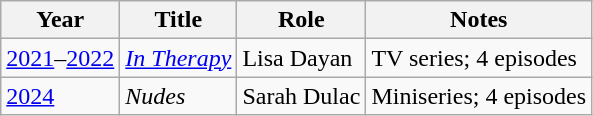<table class="wikitable sortable">
<tr>
<th>Year</th>
<th>Title</th>
<th>Role</th>
<th class="unsortable">Notes</th>
</tr>
<tr>
<td><a href='#'>2021</a>–<a href='#'>2022</a></td>
<td><em><a href='#'>In Therapy</a></em></td>
<td>Lisa Dayan</td>
<td>TV series; 4 episodes</td>
</tr>
<tr>
<td><a href='#'>2024</a></td>
<td><em>Nudes</em></td>
<td>Sarah Dulac</td>
<td>Miniseries; 4 episodes</td>
</tr>
</table>
